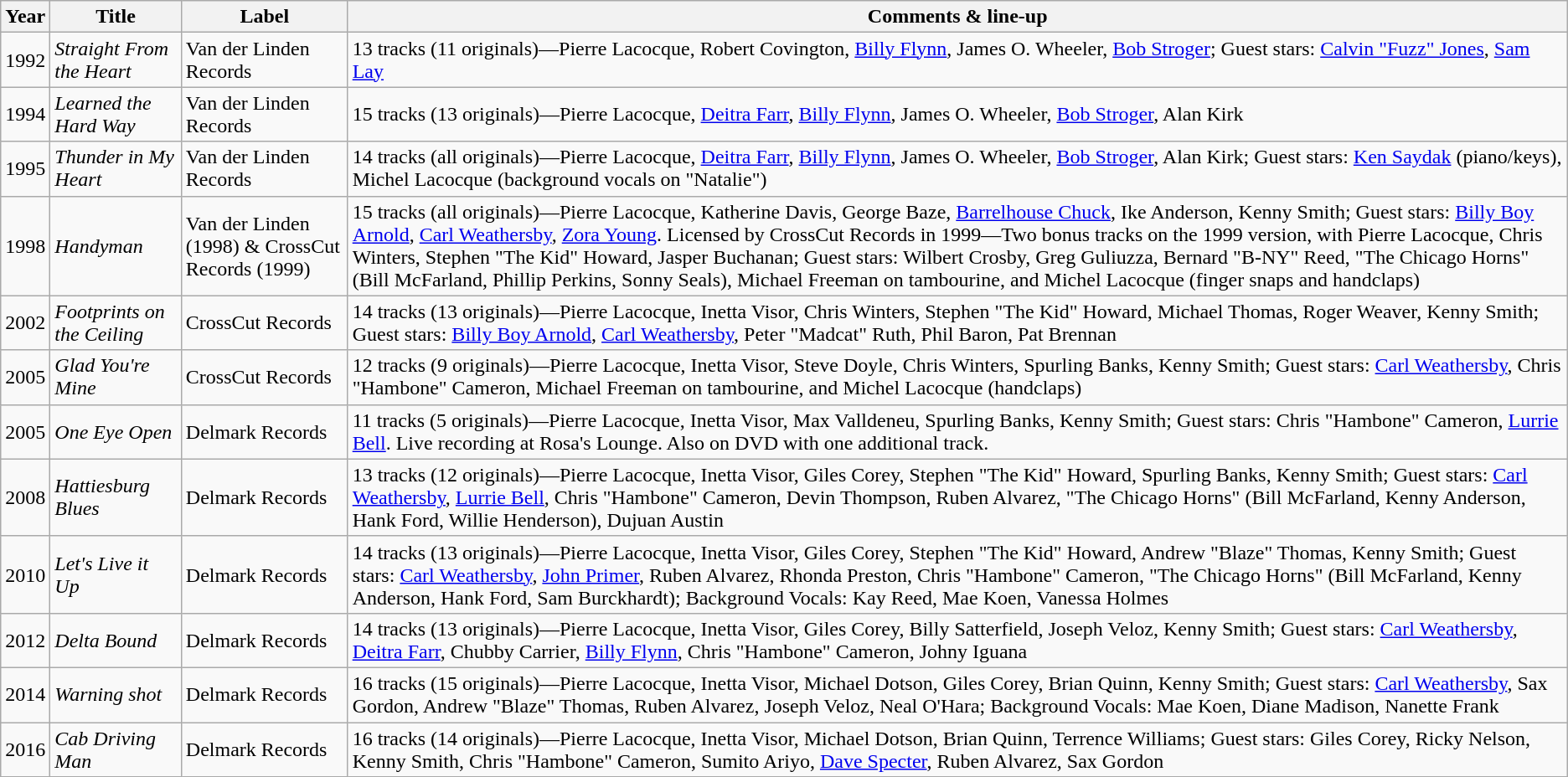<table class="wikitable sortable">
<tr>
<th>Year</th>
<th>Title</th>
<th>Label</th>
<th>Comments & line-up</th>
</tr>
<tr>
<td>1992</td>
<td><em>Straight From the Heart</em></td>
<td>Van der Linden Records</td>
<td>13 tracks (11 originals)—Pierre Lacocque, Robert Covington, <a href='#'>Billy Flynn</a>, James O. Wheeler, <a href='#'>Bob Stroger</a>; Guest stars: <a href='#'>Calvin "Fuzz" Jones</a>, <a href='#'>Sam Lay</a></td>
</tr>
<tr>
<td>1994</td>
<td><em>Learned the Hard Way</em></td>
<td>Van der Linden Records</td>
<td>15 tracks (13 originals)—Pierre Lacocque, <a href='#'>Deitra Farr</a>, <a href='#'>Billy Flynn</a>, James O. Wheeler, <a href='#'>Bob Stroger</a>, Alan Kirk</td>
</tr>
<tr>
<td>1995</td>
<td><em>Thunder in My Heart</em></td>
<td>Van der Linden Records</td>
<td>14 tracks (all originals)—Pierre Lacocque, <a href='#'>Deitra Farr</a>, <a href='#'>Billy Flynn</a>, James O. Wheeler, <a href='#'>Bob Stroger</a>, Alan Kirk; Guest stars:  <a href='#'>Ken Saydak</a> (piano/keys), Michel Lacocque (background vocals on "Natalie")</td>
</tr>
<tr>
<td>1998</td>
<td><em>Handyman</em></td>
<td>Van der Linden (1998) & CrossCut Records (1999)</td>
<td>15 tracks (all originals)—Pierre Lacocque, Katherine Davis, George Baze, <a href='#'>Barrelhouse Chuck</a>, Ike Anderson, Kenny Smith; Guest stars: <a href='#'>Billy Boy Arnold</a>, <a href='#'>Carl Weathersby</a>, <a href='#'>Zora Young</a>. Licensed by CrossCut Records in 1999—Two bonus tracks on the 1999 version, with Pierre Lacocque, Chris Winters, Stephen "The Kid" Howard, Jasper Buchanan; Guest stars: Wilbert Crosby, Greg Guliuzza, Bernard "B-NY" Reed, "The Chicago Horns" (Bill McFarland, Phillip Perkins, Sonny Seals), Michael Freeman on tambourine, and Michel Lacocque (finger snaps and handclaps)</td>
</tr>
<tr>
<td>2002</td>
<td><em>Footprints on the Ceiling</em></td>
<td>CrossCut Records</td>
<td>14 tracks (13 originals)—Pierre Lacocque, Inetta Visor, Chris Winters, Stephen "The Kid" Howard, Michael Thomas, Roger Weaver, Kenny Smith; Guest stars: <a href='#'>Billy Boy Arnold</a>, <a href='#'>Carl Weathersby</a>, Peter "Madcat" Ruth, Phil Baron, Pat Brennan</td>
</tr>
<tr>
<td>2005</td>
<td><em>Glad You're Mine</em></td>
<td>CrossCut Records</td>
<td>12 tracks (9 originals)—Pierre Lacocque, Inetta Visor, Steve Doyle, Chris Winters, Spurling Banks, Kenny Smith; Guest stars: <a href='#'>Carl Weathersby</a>, Chris "Hambone" Cameron, Michael Freeman on tambourine, and Michel Lacocque (handclaps)</td>
</tr>
<tr>
<td>2005</td>
<td><em>One Eye Open</em></td>
<td>Delmark Records</td>
<td>11 tracks (5 originals)—Pierre Lacocque, Inetta Visor, Max Valldeneu, Spurling Banks, Kenny Smith; Guest stars: Chris "Hambone" Cameron, <a href='#'>Lurrie Bell</a>. Live recording at Rosa's Lounge. Also on DVD with one additional track.</td>
</tr>
<tr>
<td>2008</td>
<td><em>Hattiesburg Blues</em></td>
<td>Delmark Records</td>
<td>13 tracks (12 originals)—Pierre Lacocque, Inetta Visor, Giles Corey, Stephen "The Kid" Howard, Spurling Banks, Kenny Smith; Guest stars: <a href='#'>Carl Weathersby</a>, <a href='#'>Lurrie Bell</a>, Chris "Hambone" Cameron, Devin Thompson, Ruben Alvarez, "The Chicago Horns" (Bill McFarland, Kenny Anderson, Hank Ford, Willie Henderson), Dujuan Austin</td>
</tr>
<tr>
<td>2010</td>
<td><em>Let's Live it Up</em></td>
<td>Delmark Records</td>
<td>14 tracks (13 originals)—Pierre Lacocque, Inetta Visor, Giles Corey, Stephen "The Kid" Howard, Andrew "Blaze" Thomas, Kenny Smith; Guest stars: <a href='#'>Carl Weathersby</a>, <a href='#'>John Primer</a>, Ruben Alvarez, Rhonda Preston, Chris "Hambone" Cameron, "The Chicago Horns" (Bill McFarland, Kenny Anderson, Hank Ford, Sam Burckhardt); Background Vocals: Kay Reed, Mae Koen, Vanessa Holmes</td>
</tr>
<tr>
<td>2012</td>
<td><em>Delta Bound</em></td>
<td>Delmark Records</td>
<td>14 tracks (13 originals)—Pierre Lacocque, Inetta Visor, Giles Corey, Billy Satterfield, Joseph Veloz, Kenny Smith; Guest stars: <a href='#'>Carl Weathersby</a>, <a href='#'>Deitra Farr</a>, Chubby Carrier, <a href='#'>Billy Flynn</a>, Chris "Hambone" Cameron, Johny Iguana</td>
</tr>
<tr>
<td>2014</td>
<td><em>Warning shot</em></td>
<td>Delmark Records</td>
<td>16 tracks (15 originals)—Pierre Lacocque, Inetta Visor, Michael Dotson, Giles Corey, Brian Quinn, Kenny Smith; Guest stars: <a href='#'>Carl Weathersby</a>, Sax Gordon, Andrew "Blaze" Thomas, Ruben Alvarez, Joseph Veloz, Neal O'Hara; Background Vocals: Mae Koen, Diane Madison, Nanette Frank</td>
</tr>
<tr>
<td>2016</td>
<td><em>Cab Driving Man</em></td>
<td>Delmark Records</td>
<td>16 tracks (14 originals)—Pierre Lacocque, Inetta Visor, Michael Dotson, Brian Quinn, Terrence Williams; Guest stars: Giles Corey, Ricky Nelson, Kenny Smith, Chris "Hambone" Cameron, Sumito Ariyo, <a href='#'>Dave Specter</a>, Ruben Alvarez, Sax Gordon</td>
</tr>
</table>
